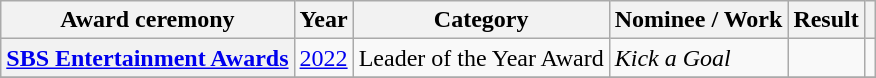<table class="wikitable plainrowheaders sortable">
<tr>
<th scope="col">Award ceremony</th>
<th scope="col">Year</th>
<th scope="col">Category</th>
<th scope="col">Nominee / Work</th>
<th scope="col">Result</th>
<th scope="col" class="unsortable"></th>
</tr>
<tr>
<th scope="row"  rowspan="1"><a href='#'>SBS Entertainment Awards</a></th>
<td style="text-align:center" rowspan="1"><a href='#'>2022</a></td>
<td>Leader of the Year Award</td>
<td rowspan="1"><em>Kick a Goal</em></td>
<td></td>
<td style="text-align:center" rowspan="1"></td>
</tr>
<tr>
</tr>
</table>
